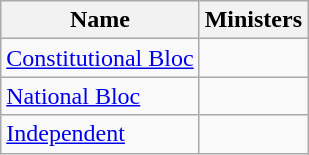<table class="wikitable">
<tr>
<th>Name</th>
<th>Ministers</th>
</tr>
<tr>
<td> <a href='#'>Constitutional Bloc</a></td>
<td></td>
</tr>
<tr>
<td> <a href='#'>National Bloc</a></td>
<td></td>
</tr>
<tr>
<td> <a href='#'>Independent</a></td>
<td></td>
</tr>
</table>
